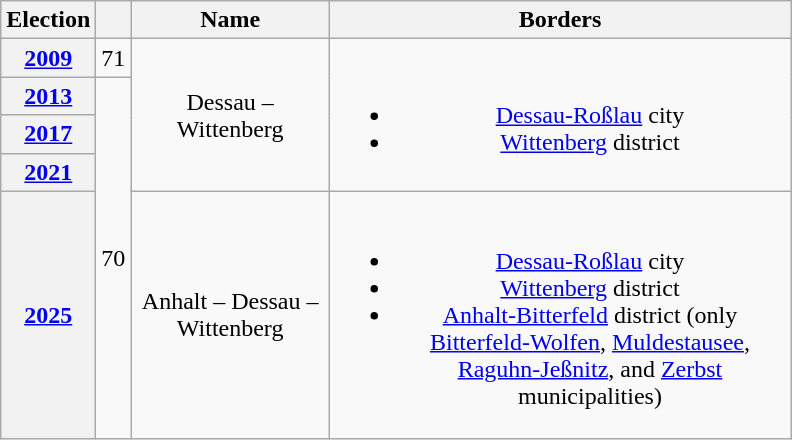<table class=wikitable style="text-align:center">
<tr>
<th>Election</th>
<th></th>
<th width=125px>Name</th>
<th width=300px>Borders</th>
</tr>
<tr>
<th><a href='#'>2009</a></th>
<td>71</td>
<td rowspan=4>Dessau – Wittenberg</td>
<td rowspan=4><br><ul><li><a href='#'>Dessau-Roßlau</a> city</li><li><a href='#'>Wittenberg</a> district</li></ul></td>
</tr>
<tr>
<th><a href='#'>2013</a></th>
<td rowspan=4>70</td>
</tr>
<tr>
<th><a href='#'>2017</a></th>
</tr>
<tr>
<th><a href='#'>2021</a></th>
</tr>
<tr>
<th><a href='#'>2025</a></th>
<td>Anhalt – Dessau – Wittenberg</td>
<td><br><ul><li><a href='#'>Dessau-Roßlau</a> city</li><li><a href='#'>Wittenberg</a> district</li><li><a href='#'>Anhalt-Bitterfeld</a> district (only <a href='#'>Bitterfeld-Wolfen</a>, <a href='#'>Muldestausee</a>, <a href='#'>Raguhn-Jeßnitz</a>, and <a href='#'>Zerbst</a> municipalities)</li></ul></td>
</tr>
</table>
